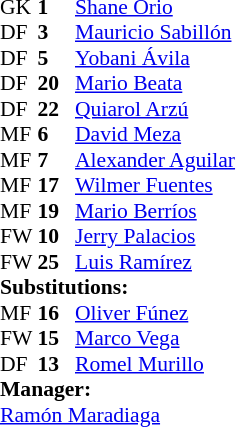<table style = "font-size: 90%" cellspacing = "0" cellpadding = "0">
<tr>
<td colspan = 4></td>
</tr>
<tr>
<th style="width:25px;"></th>
<th style="width:25px;"></th>
</tr>
<tr>
<td>GK</td>
<td><strong>1</strong></td>
<td> <a href='#'>Shane Orio</a></td>
</tr>
<tr>
<td>DF</td>
<td><strong>3</strong></td>
<td> <a href='#'>Mauricio Sabillón</a></td>
</tr>
<tr>
<td>DF</td>
<td><strong>5</strong></td>
<td> <a href='#'>Yobani Ávila</a></td>
</tr>
<tr>
<td>DF</td>
<td><strong>20</strong></td>
<td> <a href='#'>Mario Beata</a></td>
<td></td>
<td></td>
</tr>
<tr>
<td>DF</td>
<td><strong>22</strong></td>
<td> <a href='#'>Quiarol Arzú</a></td>
</tr>
<tr>
<td>MF</td>
<td><strong>6</strong></td>
<td> <a href='#'>David Meza</a></td>
<td></td>
<td></td>
</tr>
<tr>
<td>MF</td>
<td><strong>7</strong></td>
<td> <a href='#'>Alexander Aguilar</a></td>
</tr>
<tr>
<td>MF</td>
<td><strong>17</strong></td>
<td> <a href='#'>Wilmer Fuentes</a></td>
</tr>
<tr>
<td>MF</td>
<td><strong>19</strong></td>
<td> <a href='#'>Mario Berríos</a></td>
</tr>
<tr>
<td>FW</td>
<td><strong>10</strong></td>
<td> <a href='#'>Jerry Palacios</a></td>
<td></td>
<td></td>
<td></td>
<td></td>
</tr>
<tr>
<td>FW</td>
<td><strong>25</strong></td>
<td> <a href='#'>Luis Ramírez</a></td>
<td></td>
<td></td>
</tr>
<tr>
<td colspan = 3><strong>Substitutions:</strong></td>
</tr>
<tr>
<td>MF</td>
<td><strong>16</strong></td>
<td> <a href='#'>Oliver Fúnez</a></td>
<td></td>
<td></td>
<td></td>
<td></td>
</tr>
<tr>
<td>FW</td>
<td><strong>15</strong></td>
<td> <a href='#'>Marco Vega</a></td>
<td></td>
<td></td>
</tr>
<tr>
<td>DF</td>
<td><strong>13</strong></td>
<td> <a href='#'>Romel Murillo</a></td>
<td></td>
<td></td>
</tr>
<tr>
<td colspan = 3><strong>Manager:</strong></td>
</tr>
<tr>
<td colspan = 3> <a href='#'>Ramón Maradiaga</a></td>
</tr>
</table>
